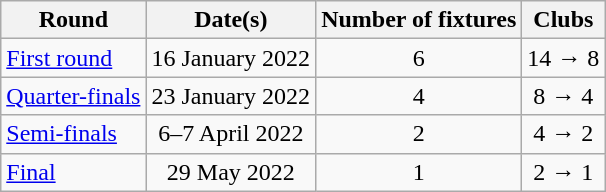<table class="wikitable" style="text-align:center">
<tr>
<th>Round</th>
<th>Date(s) </th>
<th>Number of fixtures</th>
<th>Clubs</th>
</tr>
<tr>
<td style="text-align:left;"><a href='#'>First round</a></td>
<td>16 January 2022</td>
<td>6</td>
<td>14 → 8</td>
</tr>
<tr>
<td style="text-align:left;"><a href='#'>Quarter-finals</a></td>
<td>23 January 2022</td>
<td>4</td>
<td>8 → 4</td>
</tr>
<tr>
<td style="text-align:left;"><a href='#'>Semi-finals</a></td>
<td>6–7 April 2022</td>
<td>2</td>
<td>4 → 2</td>
</tr>
<tr>
<td style="text-align:left;"><a href='#'>Final</a></td>
<td>29 May 2022</td>
<td>1</td>
<td>2 → 1</td>
</tr>
</table>
